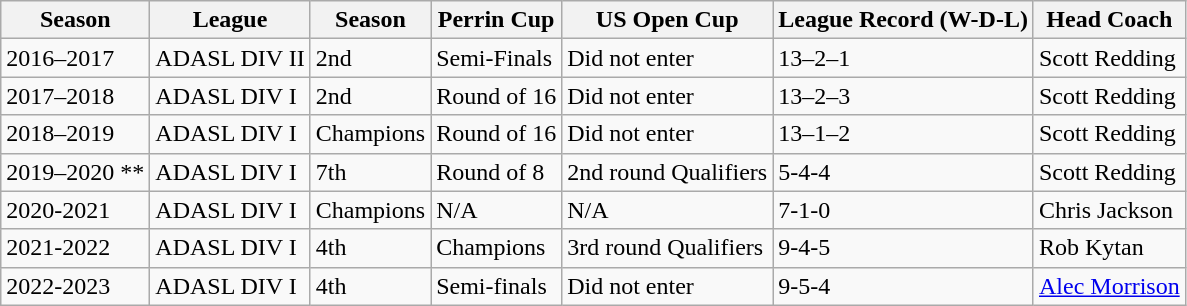<table class="wikitable">
<tr>
<th>Season</th>
<th>League</th>
<th>Season</th>
<th>Perrin Cup</th>
<th>US Open Cup</th>
<th>League Record (W-D-L)</th>
<th>Head Coach</th>
</tr>
<tr>
<td>2016–2017</td>
<td>ADASL DIV II</td>
<td>2nd</td>
<td>Semi-Finals</td>
<td>Did not enter</td>
<td>13–2–1</td>
<td> Scott Redding</td>
</tr>
<tr>
<td>2017–2018</td>
<td>ADASL DIV I</td>
<td>2nd</td>
<td>Round of 16</td>
<td>Did not enter</td>
<td>13–2–3</td>
<td> Scott Redding</td>
</tr>
<tr>
<td>2018–2019</td>
<td>ADASL DIV I</td>
<td>Champions</td>
<td>Round of 16</td>
<td>Did not enter</td>
<td>13–1–2</td>
<td> Scott Redding</td>
</tr>
<tr>
<td>2019–2020 **</td>
<td>ADASL DIV I</td>
<td>7th</td>
<td>Round of 8</td>
<td>2nd round Qualifiers</td>
<td>5-4-4</td>
<td> Scott Redding</td>
</tr>
<tr>
<td>2020-2021</td>
<td>ADASL DIV I</td>
<td>Champions</td>
<td>N/A</td>
<td>N/A</td>
<td>7-1-0</td>
<td> Chris Jackson</td>
</tr>
<tr>
<td>2021-2022</td>
<td>ADASL DIV I</td>
<td>4th</td>
<td>Champions</td>
<td>3rd round Qualifiers</td>
<td>9-4-5</td>
<td> Rob Kytan</td>
</tr>
<tr>
<td>2022-2023</td>
<td>ADASL DIV I</td>
<td>4th</td>
<td>Semi-finals</td>
<td>Did not enter</td>
<td>9-5-4</td>
<td> <a href='#'>Alec Morrison</a></td>
</tr>
</table>
